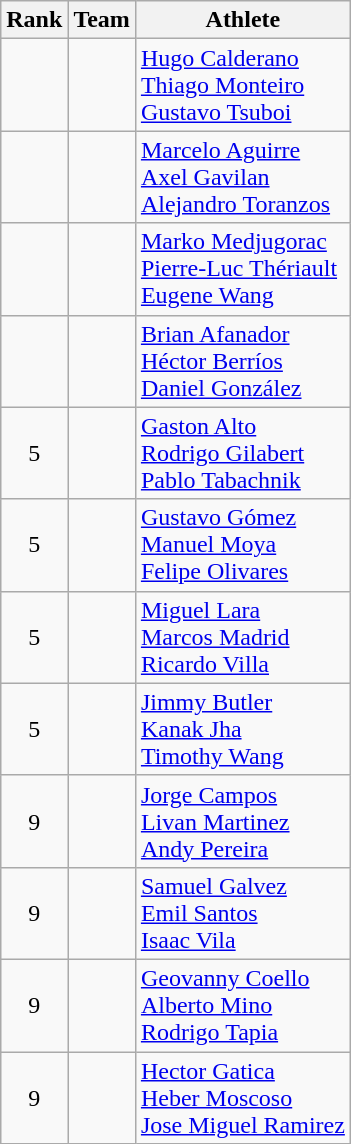<table class="wikitable sortable" style="text-align:center">
<tr>
<th>Rank</th>
<th>Team</th>
<th class="unsortable">Athlete</th>
</tr>
<tr>
<td></td>
<td align="left"></td>
<td align="left"><a href='#'>Hugo Calderano</a><br><a href='#'>Thiago Monteiro</a><br><a href='#'>Gustavo Tsuboi</a></td>
</tr>
<tr>
<td></td>
<td align="left"></td>
<td align="left"><a href='#'>Marcelo Aguirre</a><br><a href='#'>Axel Gavilan</a><br><a href='#'>Alejandro Toranzos</a></td>
</tr>
<tr>
<td></td>
<td align="left"></td>
<td align="left"><a href='#'>Marko Medjugorac</a><br><a href='#'>Pierre-Luc Thériault</a><br><a href='#'>Eugene Wang</a></td>
</tr>
<tr>
<td></td>
<td align="left"></td>
<td align="left"><a href='#'>Brian Afanador</a><br><a href='#'>Héctor Berríos</a><br><a href='#'>Daniel González</a></td>
</tr>
<tr>
<td>5</td>
<td align="left"></td>
<td align="left"><a href='#'>Gaston Alto</a><br><a href='#'>Rodrigo Gilabert</a><br><a href='#'>Pablo Tabachnik</a></td>
</tr>
<tr>
<td>5</td>
<td align="left"></td>
<td align="left"><a href='#'>Gustavo Gómez</a><br><a href='#'>Manuel Moya</a><br><a href='#'>Felipe Olivares</a></td>
</tr>
<tr>
<td>5</td>
<td align="left"></td>
<td align="left"><a href='#'>Miguel Lara</a><br><a href='#'>Marcos Madrid</a><br><a href='#'>Ricardo Villa</a></td>
</tr>
<tr>
<td>5</td>
<td align="left"></td>
<td align="left"><a href='#'>Jimmy Butler</a><br><a href='#'>Kanak Jha</a><br><a href='#'>Timothy Wang</a></td>
</tr>
<tr>
<td>9</td>
<td align="left"></td>
<td align="left"><a href='#'>Jorge Campos</a><br><a href='#'>Livan Martinez</a><br><a href='#'>Andy Pereira</a></td>
</tr>
<tr>
<td>9</td>
<td align="left"></td>
<td align="left"><a href='#'>Samuel Galvez</a><br><a href='#'>Emil Santos</a><br><a href='#'>Isaac Vila</a></td>
</tr>
<tr>
<td>9</td>
<td align="left"></td>
<td align="left"><a href='#'>Geovanny Coello</a><br><a href='#'>Alberto Mino</a><br><a href='#'>Rodrigo Tapia</a></td>
</tr>
<tr>
<td>9</td>
<td align="left"></td>
<td align="left"><a href='#'>Hector Gatica</a><br><a href='#'>Heber Moscoso</a><br><a href='#'>Jose Miguel Ramirez</a></td>
</tr>
</table>
